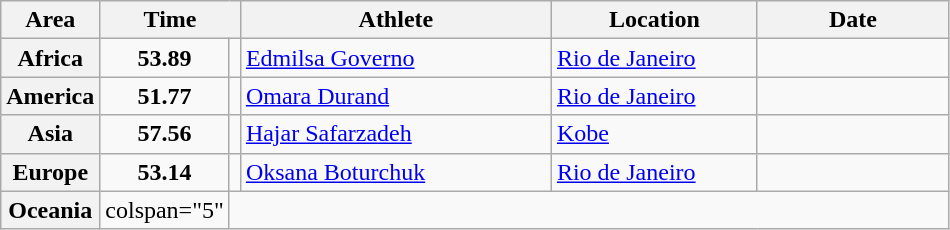<table class="wikitable">
<tr>
<th width="45">Area</th>
<th width="80" colspan="2">Time</th>
<th width="200">Athlete</th>
<th width="130">Location</th>
<th width="120">Date</th>
</tr>
<tr>
<th>Africa</th>
<td align="center"><strong>53.89</strong></td>
<td align="center"></td>
<td> <a href='#'>Edmilsa Governo</a></td>
<td> <a href='#'>Rio de Janeiro</a></td>
<td align="right"></td>
</tr>
<tr>
<th>America</th>
<td align="center"><strong>51.77</strong></td>
<td align="center"><strong></strong></td>
<td> <a href='#'>Omara Durand</a></td>
<td> <a href='#'>Rio de Janeiro</a></td>
<td align="right"></td>
</tr>
<tr>
<th>Asia</th>
<td align="center"><strong>57.56</strong></td>
<td align="center"></td>
<td> <a href='#'>Hajar Safarzadeh</a></td>
<td> <a href='#'>Kobe</a></td>
<td align="right"></td>
</tr>
<tr>
<th>Europe</th>
<td align="center"><strong>53.14</strong></td>
<td align="center"></td>
<td> <a href='#'>Oksana Boturchuk</a></td>
<td> <a href='#'>Rio de Janeiro</a></td>
<td align="right"></td>
</tr>
<tr>
<th>Oceania</th>
<td>colspan="5" </td>
</tr>
</table>
